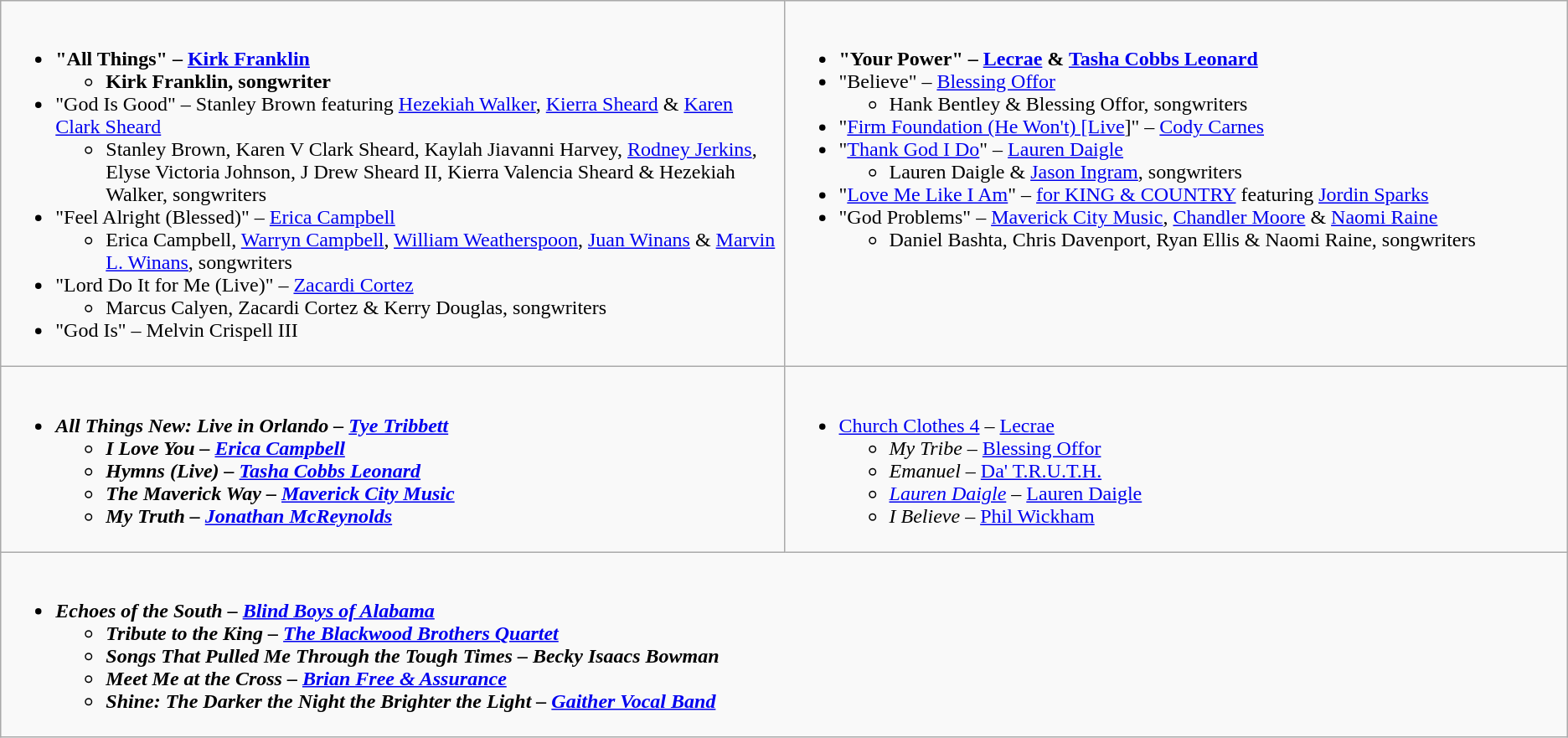<table class="wikitable">
<tr>
<td style="vertical-align:top;" width="50%"><br><ul><li><strong>"All Things" – <a href='#'>Kirk Franklin</a></strong><ul><li><strong>Kirk Franklin, songwriter</strong></li></ul></li><li>"God Is Good" – Stanley Brown featuring <a href='#'>Hezekiah Walker</a>, <a href='#'>Kierra Sheard</a> & <a href='#'>Karen Clark Sheard</a><ul><li>Stanley Brown, Karen V Clark Sheard, Kaylah Jiavanni Harvey, <a href='#'>Rodney Jerkins</a>, Elyse Victoria Johnson, J Drew Sheard II, Kierra Valencia Sheard & Hezekiah Walker, songwriters</li></ul></li><li>"Feel Alright (Blessed)" – <a href='#'>Erica Campbell</a><ul><li>Erica Campbell, <a href='#'>Warryn Campbell</a>, <a href='#'>William Weatherspoon</a>, <a href='#'>Juan Winans</a> & <a href='#'>Marvin L. Winans</a>, songwriters</li></ul></li><li>"Lord Do It for Me (Live)" – <a href='#'>Zacardi Cortez</a><ul><li>Marcus Calyen, Zacardi Cortez & Kerry Douglas, songwriters</li></ul></li><li>"God Is" – Melvin Crispell III</li></ul></td>
<td style="vertical-align:top;" width="50%"><br><ul><li><strong>"Your Power" – <a href='#'>Lecrae</a> & <a href='#'>Tasha Cobbs Leonard</a></strong></li><li>"Believe" – <a href='#'>Blessing Offor</a><ul><li>Hank Bentley & Blessing Offor, songwriters</li></ul></li><li>"<a href='#'>Firm Foundation (He Won't) [Live</a>]" – <a href='#'>Cody Carnes</a></li><li>"<a href='#'>Thank God I Do</a>" – <a href='#'>Lauren Daigle</a><ul><li>Lauren Daigle & <a href='#'>Jason Ingram</a>, songwriters</li></ul></li><li>"<a href='#'>Love Me Like I Am</a>" – <a href='#'>for KING & COUNTRY</a> featuring <a href='#'>Jordin Sparks</a></li><li>"God Problems" – <a href='#'>Maverick City Music</a>, <a href='#'>Chandler Moore</a> & <a href='#'>Naomi Raine</a><ul><li>Daniel Bashta, Chris Davenport, Ryan Ellis & Naomi Raine, songwriters</li></ul></li></ul></td>
</tr>
<tr>
<td style="vertical-align:top;" width="50%"><br><ul><li><strong><em>All Things New: Live in Orlando<em> – <a href='#'>Tye Tribbett</a><strong><ul><li></em>I Love You<em> – <a href='#'>Erica Campbell</a></li><li></em>Hymns (Live)<em> – <a href='#'>Tasha Cobbs Leonard</a></li><li></em>The Maverick Way<em> – <a href='#'>Maverick City Music</a></li><li></em>My Truth<em> – <a href='#'>Jonathan McReynolds</a></li></ul></li></ul></td>
<td style="vertical-align:top;" width="50%"><br><ul><li></em></strong><a href='#'>Church Clothes 4</a></em> – <a href='#'>Lecrae</a></strong><ul><li><em>My Tribe</em> – <a href='#'>Blessing Offor</a></li><li><em>Emanuel</em> – <a href='#'>Da' T.R.U.T.H.</a></li><li><em><a href='#'>Lauren Daigle</a></em> – <a href='#'>Lauren Daigle</a></li><li><em>I Believe</em> – <a href='#'>Phil Wickham</a></li></ul></li></ul></td>
</tr>
<tr>
<td colspan=2 style="vertical-align:top;" width="50%"><br><ul><li><strong><em>Echoes of the South<em> – <a href='#'>Blind Boys of Alabama</a><strong><ul><li></em>Tribute to the King<em> – <a href='#'>The Blackwood Brothers Quartet</a></li><li></em>Songs That Pulled Me Through the Tough Times<em> – Becky Isaacs Bowman</li><li></em>Meet Me at the Cross<em> – <a href='#'>Brian Free & Assurance</a></li><li></em>Shine: The Darker the Night the Brighter the Light<em> – <a href='#'>Gaither Vocal Band</a></li></ul></li></ul></td>
</tr>
</table>
